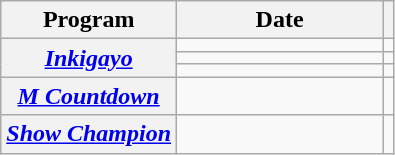<table class="wikitable plainrowheaders sortable" style="text-align:center;">
<tr>
<th scope="col">Program</th>
<th scope="col" width="130">Date</th>
<th scope="col" class="unsortable"></th>
</tr>
<tr>
<th rowspan="3" scope="row"><em><a href='#'>Inkigayo</a></em></th>
<td></td>
<td style="text-align:center"></td>
</tr>
<tr>
<td></td>
<td style="text-align:center"></td>
</tr>
<tr>
<td></td>
<td style="text-align:center"></td>
</tr>
<tr>
<th scope="row"><em><a href='#'>M Countdown</a></em></th>
<td></td>
<td style="text-align:center"></td>
</tr>
<tr>
<th scope="row"><em><a href='#'>Show Champion</a></em></th>
<td></td>
<td style="text-align:center"></td>
</tr>
</table>
